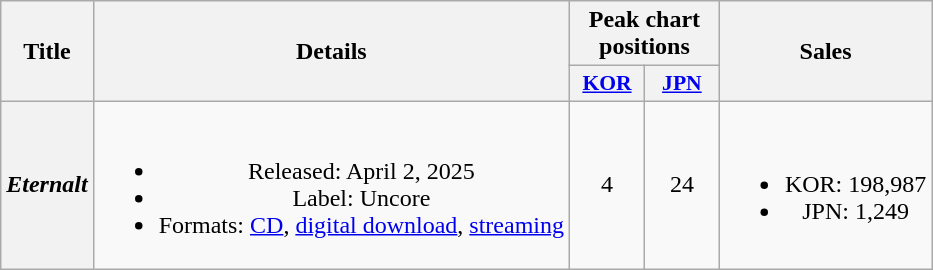<table class="wikitable plainrowheaders" style="text-align:center">
<tr>
<th scope="col" rowspan="2">Title</th>
<th scope="col" rowspan="2">Details</th>
<th scope="col" colspan="2">Peak chart positions</th>
<th scope="col" rowspan="2">Sales</th>
</tr>
<tr>
<th scope="col" style="font-size:90%; width:3em"><a href='#'>KOR</a><br></th>
<th scope="col" style="font-size:90%; width:3em"><a href='#'>JPN</a><br></th>
</tr>
<tr>
<th scope="row"><em>Eternalt</em></th>
<td><br><ul><li>Released: April 2, 2025</li><li>Label: Uncore</li><li>Formats: <a href='#'>CD</a>, <a href='#'>digital download</a>, <a href='#'>streaming</a></li></ul></td>
<td>4</td>
<td>24</td>
<td><br><ul><li>KOR: 198,987</li><li>JPN: 1,249</li></ul></td>
</tr>
</table>
